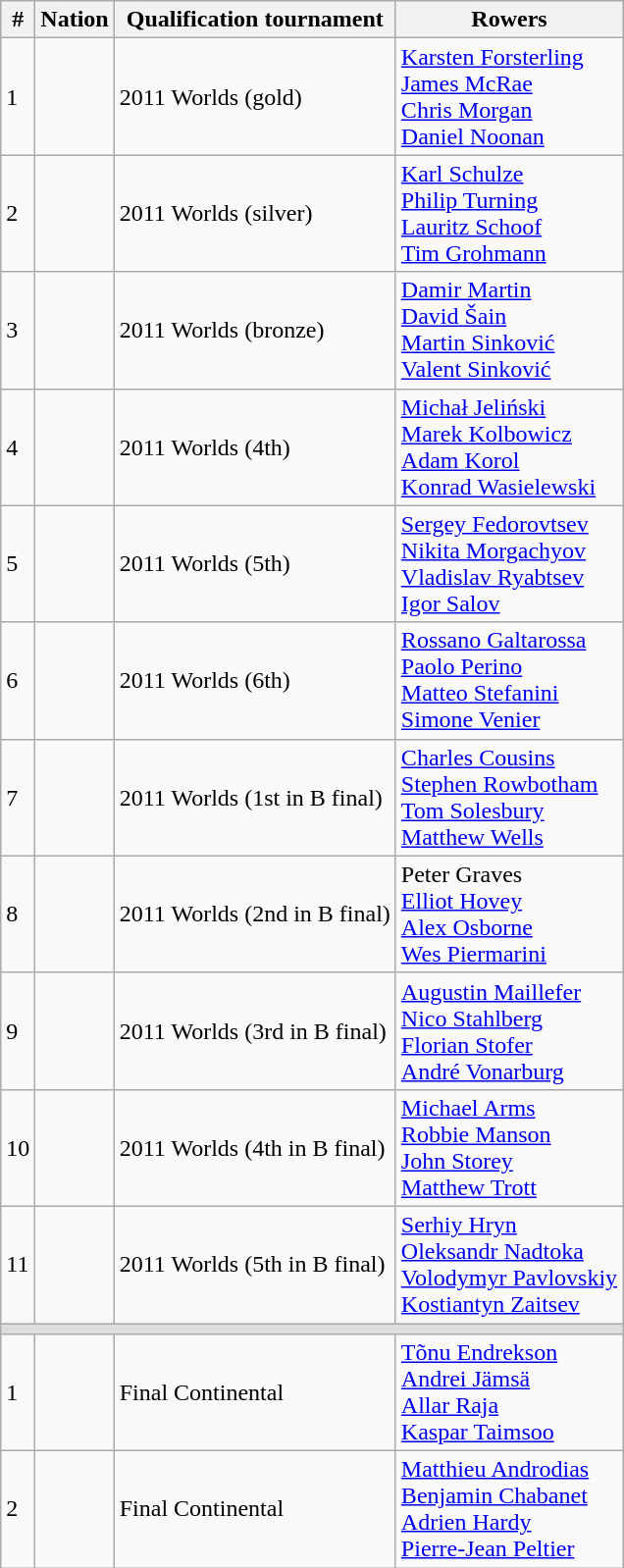<table class="wikitable">
<tr>
<th>#</th>
<th>Nation</th>
<th>Qualification tournament</th>
<th>Rowers</th>
</tr>
<tr>
<td>1</td>
<td></td>
<td>2011 Worlds (gold)</td>
<td><a href='#'>Karsten Forsterling</a><br><a href='#'>James McRae</a><br><a href='#'>Chris Morgan</a><br><a href='#'>Daniel Noonan</a></td>
</tr>
<tr>
<td>2</td>
<td></td>
<td>2011 Worlds (silver)</td>
<td><a href='#'>Karl Schulze</a><br><a href='#'>Philip Turning</a><br><a href='#'>Lauritz Schoof</a><br><a href='#'>Tim Grohmann</a></td>
</tr>
<tr>
<td>3</td>
<td></td>
<td>2011 Worlds (bronze)</td>
<td><a href='#'>Damir Martin</a><br><a href='#'>David Šain</a><br><a href='#'>Martin Sinković</a><br><a href='#'>Valent Sinković</a></td>
</tr>
<tr>
<td>4</td>
<td></td>
<td>2011 Worlds (4th)</td>
<td><a href='#'>Michał Jeliński</a><br><a href='#'>Marek Kolbowicz</a><br><a href='#'>Adam Korol</a><br><a href='#'>Konrad Wasielewski</a></td>
</tr>
<tr>
<td>5</td>
<td></td>
<td>2011 Worlds (5th)</td>
<td><a href='#'>Sergey Fedorovtsev</a><br><a href='#'>Nikita Morgachyov</a><br><a href='#'>Vladislav Ryabtsev</a><br><a href='#'>Igor Salov</a></td>
</tr>
<tr>
<td>6</td>
<td></td>
<td>2011 Worlds (6th)</td>
<td><a href='#'>Rossano Galtarossa</a><br><a href='#'>Paolo Perino</a><br><a href='#'>Matteo Stefanini</a><br><a href='#'>Simone Venier</a></td>
</tr>
<tr>
<td>7</td>
<td></td>
<td>2011 Worlds (1st in B final)</td>
<td><a href='#'>Charles Cousins</a><br><a href='#'>Stephen Rowbotham</a><br><a href='#'>Tom Solesbury</a><br><a href='#'>Matthew Wells</a></td>
</tr>
<tr>
<td>8</td>
<td></td>
<td>2011 Worlds (2nd in B final)</td>
<td>Peter Graves<br><a href='#'>Elliot Hovey</a><br><a href='#'>Alex Osborne</a><br><a href='#'>Wes Piermarini</a></td>
</tr>
<tr>
<td>9</td>
<td></td>
<td>2011 Worlds (3rd in B final)</td>
<td><a href='#'>Augustin Maillefer</a><br><a href='#'>Nico Stahlberg</a><br><a href='#'>Florian Stofer</a><br><a href='#'>André Vonarburg</a></td>
</tr>
<tr>
<td>10</td>
<td></td>
<td>2011 Worlds (4th in B final)</td>
<td><a href='#'>Michael Arms</a><br><a href='#'>Robbie Manson</a><br><a href='#'>John Storey</a><br><a href='#'>Matthew Trott</a></td>
</tr>
<tr>
<td>11</td>
<td></td>
<td>2011 Worlds (5th in B final)</td>
<td><a href='#'>Serhiy Hryn</a><br><a href='#'>Oleksandr Nadtoka</a><br><a href='#'>Volodymyr Pavlovskiy</a><br><a href='#'>Kostiantyn Zaitsev</a></td>
</tr>
<tr bgcolor=#DDDDDD>
<td colspan=4></td>
</tr>
<tr>
<td>1</td>
<td></td>
<td>Final Continental</td>
<td><a href='#'>Tõnu Endrekson</a><br><a href='#'>Andrei Jämsä</a><br><a href='#'>Allar Raja</a><br><a href='#'>Kaspar Taimsoo</a></td>
</tr>
<tr>
<td>2</td>
<td></td>
<td>Final Continental</td>
<td><a href='#'>Matthieu Androdias</a><br><a href='#'>Benjamin Chabanet</a><br><a href='#'>Adrien Hardy</a><br><a href='#'>Pierre-Jean Peltier</a></td>
</tr>
</table>
